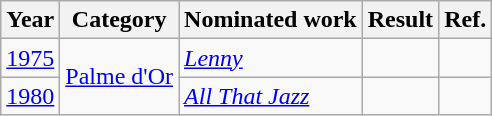<table class="wikitable">
<tr>
<th>Year</th>
<th>Category</th>
<th>Nominated work</th>
<th>Result</th>
<th>Ref.</th>
</tr>
<tr>
<td><a href='#'>1975</a></td>
<td rowspan="2"><a href='#'>Palme d'Or</a></td>
<td><em><a href='#'>Lenny</a></em></td>
<td></td>
<td align="center"></td>
</tr>
<tr>
<td><a href='#'>1980</a></td>
<td><em><a href='#'>All That Jazz</a></em></td>
<td></td>
<td align="center"></td>
</tr>
</table>
